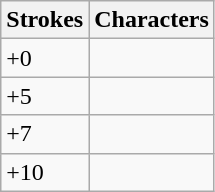<table class="wikitable">
<tr>
<th>Strokes</th>
<th>Characters</th>
</tr>
<tr --->
<td>+0</td>
<td style="font-size: large;"></td>
</tr>
<tr --->
<td>+5</td>
<td style="font-size: large;"></td>
</tr>
<tr --->
<td>+7</td>
<td style="font-size: large;"></td>
</tr>
<tr --->
<td>+10</td>
<td style="font-size: large;"></td>
</tr>
</table>
